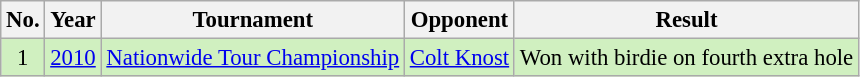<table class="wikitable" style="font-size:95%;">
<tr>
<th>No.</th>
<th>Year</th>
<th>Tournament</th>
<th>Opponent</th>
<th>Result</th>
</tr>
<tr style="background:#D0F0C0;">
<td align=center>1</td>
<td><a href='#'>2010</a></td>
<td><a href='#'>Nationwide Tour Championship</a></td>
<td> <a href='#'>Colt Knost</a></td>
<td>Won with birdie on fourth extra hole</td>
</tr>
</table>
